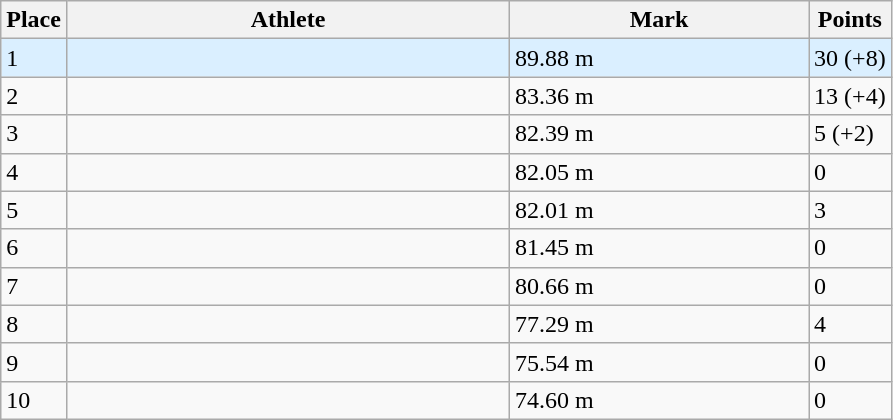<table class="wikitable sortable">
<tr>
<th>Place</th>
<th style="width:18em">Athlete</th>
<th style="width:12em">Mark</th>
<th>Points</th>
</tr>
<tr style="background:#daefff;">
<td>1 </td>
<td></td>
<td>89.88 m</td>
<td>30 (+8)</td>
</tr>
<tr>
<td>2</td>
<td></td>
<td>83.36 m</td>
<td>13 (+4)</td>
</tr>
<tr>
<td>3</td>
<td></td>
<td>82.39 m</td>
<td>5 (+2)</td>
</tr>
<tr>
<td>4</td>
<td></td>
<td>82.05 m</td>
<td>0</td>
</tr>
<tr>
<td>5</td>
<td></td>
<td>82.01 m</td>
<td>3</td>
</tr>
<tr>
<td>6</td>
<td></td>
<td>81.45 m</td>
<td>0</td>
</tr>
<tr>
<td>7</td>
<td></td>
<td>80.66 m</td>
<td>0</td>
</tr>
<tr>
<td>8</td>
<td></td>
<td>77.29 m</td>
<td>4</td>
</tr>
<tr>
<td>9</td>
<td></td>
<td>75.54 m</td>
<td>0</td>
</tr>
<tr>
<td>10</td>
<td></td>
<td>74.60 m</td>
<td>0</td>
</tr>
</table>
